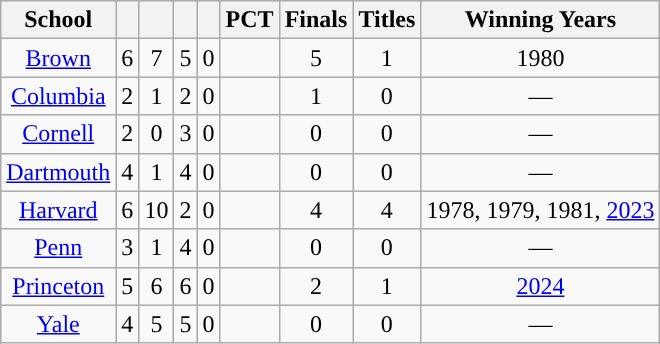<table class="wikitable sortable" style="text-align:center">
<tr>
<th width=px>School</th>
<th width=px></th>
<th width=px></th>
<th width=px></th>
<th width=px></th>
<th width=px>PCT</th>
<th width=px>Finals</th>
<th width=px>Titles</th>
<th width=px>Winning Years</th>
</tr>
<tr>
<td><a href='#'>Brown</a></td>
<td>6</td>
<td>7</td>
<td>5</td>
<td>0</td>
<td></td>
<td>5</td>
<td>1</td>
<td>1980</td>
</tr>
<tr>
<td><a href='#'>Columbia</a></td>
<td>2</td>
<td>1</td>
<td>2</td>
<td>0</td>
<td></td>
<td>1</td>
<td>0</td>
<td>—</td>
</tr>
<tr>
<td><a href='#'>Cornell</a></td>
<td>2</td>
<td>0</td>
<td>3</td>
<td>0</td>
<td></td>
<td>0</td>
<td>0</td>
<td>—</td>
</tr>
<tr>
<td><a href='#'>Dartmouth</a></td>
<td>4</td>
<td>1</td>
<td>4</td>
<td>0</td>
<td></td>
<td>0</td>
<td>0</td>
<td>—</td>
</tr>
<tr>
<td><a href='#'>Harvard</a></td>
<td>6</td>
<td>10</td>
<td>2</td>
<td>0</td>
<td></td>
<td>4</td>
<td>4</td>
<td>1978, 1979, 1981, <a href='#'>2023</a></td>
</tr>
<tr>
<td><a href='#'>Penn</a></td>
<td>3</td>
<td>1</td>
<td>4</td>
<td>0</td>
<td></td>
<td>0</td>
<td>0</td>
<td>—</td>
</tr>
<tr>
<td><a href='#'>Princeton</a></td>
<td>5</td>
<td>6</td>
<td>6</td>
<td>0</td>
<td></td>
<td>2</td>
<td>1</td>
<td><a href='#'>2024</a></td>
</tr>
<tr>
<td><a href='#'>Yale</a></td>
<td>4</td>
<td>5</td>
<td>5</td>
<td>0</td>
<td></td>
<td>0</td>
<td>0</td>
<td>—</td>
</tr>
</table>
